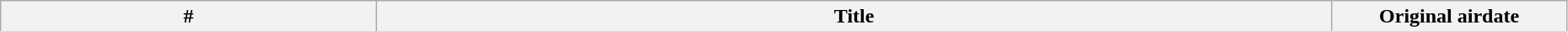<table class="wikitable" width="98%" style="background:#fff;">
<tr style="border-bottom:3px solid #FFC0CB">
<th>#</th>
<th>Title</th>
<th width="15%">Original airdate<br>










</th>
</tr>
</table>
